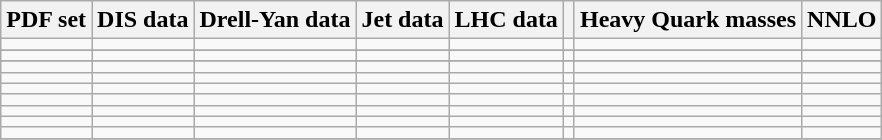<table class="wikitable centered sortable" style="text-align: center;">
<tr>
<th>PDF set</th>
<th>DIS data</th>
<th>Drell-Yan data</th>
<th>Jet data</th>
<th>LHC data</th>
<th></th>
<th>Heavy Quark masses</th>
<th>NNLO</th>
</tr>
<tr>
<td></td>
<td></td>
<td></td>
<td></td>
<td></td>
<td></td>
<td></td>
<td></td>
</tr>
<tr>
</tr>
<tr>
<td></td>
<td></td>
<td></td>
<td></td>
<td></td>
<td></td>
<td></td>
<td></td>
</tr>
<tr>
</tr>
<tr>
<td></td>
<td></td>
<td></td>
<td></td>
<td></td>
<td></td>
<td></td>
<td></td>
</tr>
<tr>
<td></td>
<td></td>
<td></td>
<td></td>
<td></td>
<td></td>
<td></td>
<td></td>
</tr>
<tr>
<td></td>
<td></td>
<td></td>
<td></td>
<td></td>
<td></td>
<td></td>
<td></td>
</tr>
<tr>
<td></td>
<td></td>
<td></td>
<td></td>
<td></td>
<td></td>
<td></td>
<td></td>
</tr>
<tr>
<td></td>
<td></td>
<td></td>
<td></td>
<td></td>
<td></td>
<td></td>
<td></td>
</tr>
<tr>
<td></td>
<td></td>
<td></td>
<td></td>
<td></td>
<td></td>
<td></td>
<td></td>
</tr>
<tr>
<td></td>
<td></td>
<td></td>
<td></td>
<td></td>
<td></td>
<td></td>
<td></td>
</tr>
<tr>
</tr>
</table>
